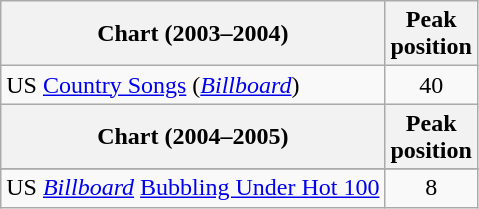<table class="wikitable sortable">
<tr>
<th>Chart (2003–2004)</th>
<th>Peak<br>position</th>
</tr>
<tr>
<td>US <a href='#'>Country Songs</a> (<em><a href='#'>Billboard</a></em>)</td>
<td align="center">40</td>
</tr>
<tr>
<th>Chart (2004–2005)</th>
<th>Peak<br>position</th>
</tr>
<tr>
</tr>
<tr>
<td>US <em><a href='#'>Billboard</a></em> <a href='#'>Bubbling Under Hot 100</a></td>
<td align="center">8</td>
</tr>
</table>
